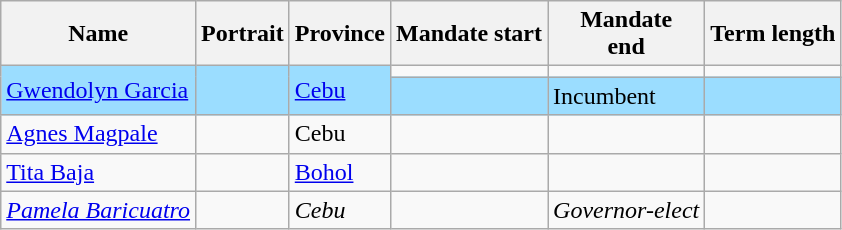<table class="wikitable sortable">
<tr>
<th>Name</th>
<th>Portrait</th>
<th>Province</th>
<th>Mandate start</th>
<th>Mandate<br>end</th>
<th>Term length</th>
</tr>
<tr>
<td rowspan="2" style="background-color: #9BDDFF"><a href='#'>Gwendolyn Garcia</a></td>
<td rowspan="2" style="background-color: #9BDDFF"></td>
<td rowspan="2" style="background-color: #9BDDFF"><a href='#'>Cebu</a></td>
<td></td>
<td></td>
<td></td>
</tr>
<tr>
<td style="background-color: #9BDDFF"></td>
<td style="background-color: #9BDDFF">Incumbent</td>
<td style="background-color: #9BDDFF"></td>
</tr>
<tr>
<td><a href='#'>Agnes Magpale</a></td>
<td align=center></td>
<td>Cebu</td>
<td></td>
<td></td>
<td></td>
</tr>
<tr>
<td><a href='#'>Tita Baja</a></td>
<td></td>
<td><a href='#'>Bohol</a></td>
<td></td>
<td></td>
<td></td>
</tr>
<tr>
<td><em><a href='#'>Pamela Baricuatro</a></em></td>
<td></td>
<td><em>Cebu</em></td>
<td><em></em></td>
<td><em>Governor-elect</em></td>
<td><em></em></td>
</tr>
</table>
